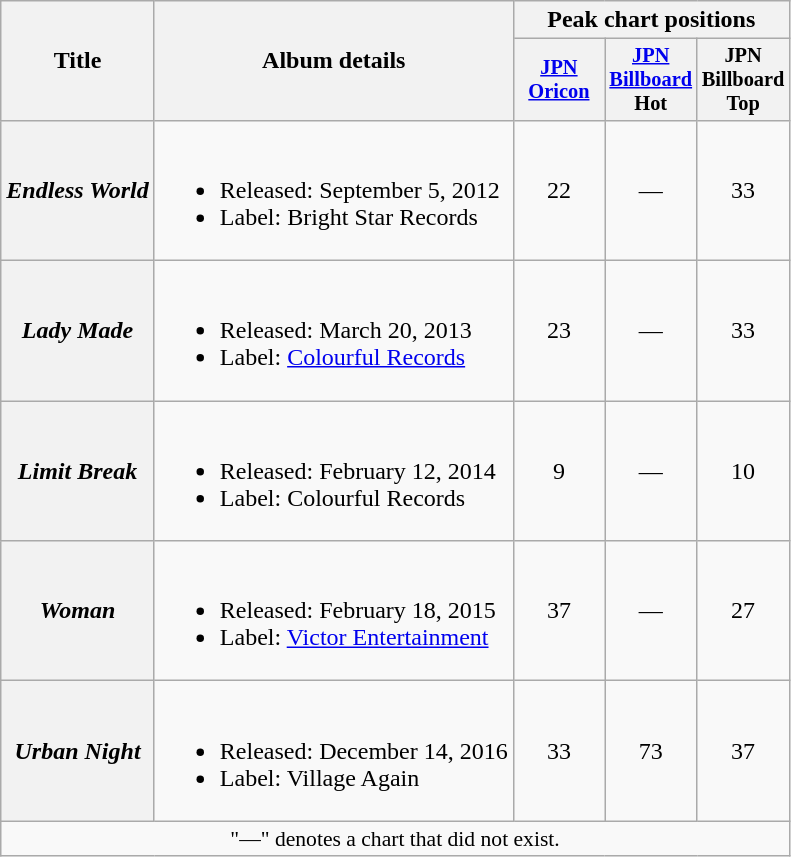<table class="wikitable plainrowheaders">
<tr>
<th scope="col" rowspan="2">Title</th>
<th scope="col" rowspan="2">Album details</th>
<th scope="col" colspan="3">Peak chart positions</th>
</tr>
<tr>
<th scope="col" style="width:4em; font-size:85%;"><a href='#'>JPN<br>Oricon</a><br></th>
<th scope="col" style="width:4em; font-size:85%;"><a href='#'>JPN<br>Billboard</a><br>Hot<br></th>
<th scope="col" style="width:4em; font-size:85%;">JPN<br>Billboard<br>Top<br></th>
</tr>
<tr>
<th scope="row"><em>Endless World</em></th>
<td><br><ul><li>Released: September 5, 2012</li><li>Label: Bright Star Records</li></ul></td>
<td align="center">22</td>
<td align="center">—</td>
<td align="center">33</td>
</tr>
<tr>
<th scope="row"><em>Lady Made</em></th>
<td><br><ul><li>Released: March 20, 2013</li><li>Label: <a href='#'>Colourful Records</a></li></ul></td>
<td align="center">23</td>
<td align="center">—</td>
<td align="center">33</td>
</tr>
<tr>
<th scope="row"><em>Limit Break</em></th>
<td><br><ul><li>Released: February 12, 2014</li><li>Label: Colourful Records</li></ul></td>
<td align="center">9</td>
<td align="center">—</td>
<td align="center">10</td>
</tr>
<tr>
<th scope="row"><em>Woman</em></th>
<td><br><ul><li>Released: February 18, 2015</li><li>Label: <a href='#'>Victor Entertainment</a></li></ul></td>
<td align="center">37</td>
<td align="center">—</td>
<td align="center">27</td>
</tr>
<tr>
<th scope="row"><em>Urban Night</em></th>
<td><br><ul><li>Released: December 14, 2016</li><li>Label: Village Again</li></ul></td>
<td align="center">33</td>
<td align="center">73</td>
<td align="center">37</td>
</tr>
<tr>
<td align="center" colspan="5" style="font-size:90%;">"—" denotes a chart that did not exist.</td>
</tr>
</table>
